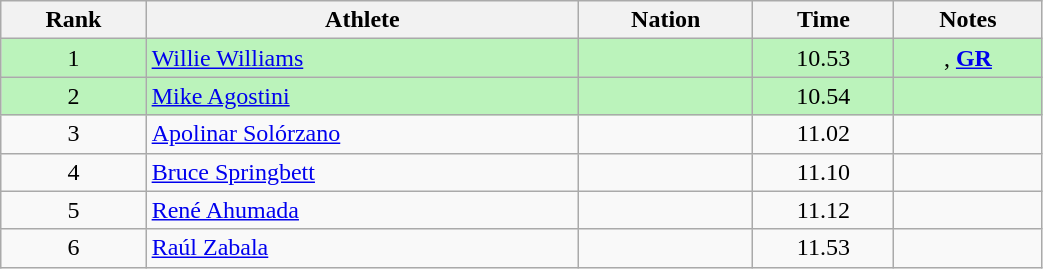<table class="wikitable sortable" style="text-align:center;width: 55%;">
<tr>
<th scope="col">Rank</th>
<th scope="col">Athlete</th>
<th scope="col">Nation</th>
<th scope="col">Time</th>
<th scope="col">Notes</th>
</tr>
<tr bgcolor="#bbf3bb">
<td>1</td>
<td align=left><a href='#'>Willie Williams</a></td>
<td align=left></td>
<td>10.53</td>
<td>, <strong><a href='#'>GR</a></strong></td>
</tr>
<tr bgcolor="#bbf3bb">
<td>2</td>
<td align=left><a href='#'>Mike Agostini</a></td>
<td align=left></td>
<td>10.54</td>
<td></td>
</tr>
<tr>
<td>3</td>
<td align=left><a href='#'>Apolinar Solórzano</a></td>
<td align=left></td>
<td>11.02</td>
<td></td>
</tr>
<tr>
<td>4</td>
<td align=left><a href='#'>Bruce Springbett</a></td>
<td align=left></td>
<td>11.10</td>
<td></td>
</tr>
<tr>
<td>5</td>
<td align=left><a href='#'>René Ahumada</a></td>
<td align=left></td>
<td>11.12</td>
<td></td>
</tr>
<tr>
<td>6</td>
<td align=left><a href='#'>Raúl Zabala</a></td>
<td align=left></td>
<td>11.53</td>
<td></td>
</tr>
</table>
